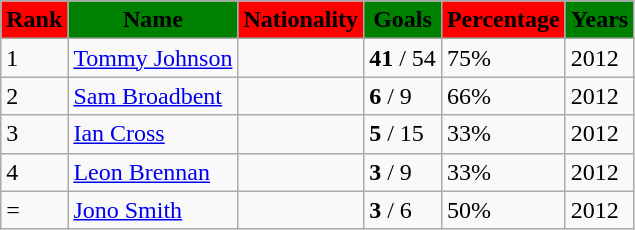<table class="wikitable sortable">
<tr>
<th style="background-color: red;"><span>Rank</span></th>
<th style="background-color: green;"><span>Name</span></th>
<th style="background-color: red;"><span>Nationality</span></th>
<th style="background-color: green;"><span>Goals</span></th>
<th style="background-color: red;"><span>Percentage</span></th>
<th style="background-color: green;"><span>Years</span></th>
</tr>
<tr>
<td>1</td>
<td><a href='#'>Tommy Johnson</a></td>
<td align=center></td>
<td><strong>41</strong> / 54</td>
<td>75%</td>
<td>2012</td>
</tr>
<tr>
<td>2</td>
<td><a href='#'>Sam Broadbent</a></td>
<td align=center></td>
<td><strong>6</strong> / 9</td>
<td>66%</td>
<td>2012</td>
</tr>
<tr>
<td>3</td>
<td><a href='#'>Ian Cross</a></td>
<td align=center></td>
<td><strong>5</strong> / 15</td>
<td>33%</td>
<td>2012</td>
</tr>
<tr>
<td>4</td>
<td><a href='#'>Leon Brennan</a></td>
<td align=center></td>
<td><strong>3</strong> / 9</td>
<td>33%</td>
<td>2012</td>
</tr>
<tr>
<td>=</td>
<td><a href='#'>Jono Smith</a></td>
<td align=center></td>
<td><strong>3</strong> / 6</td>
<td>50%</td>
<td>2012</td>
</tr>
</table>
